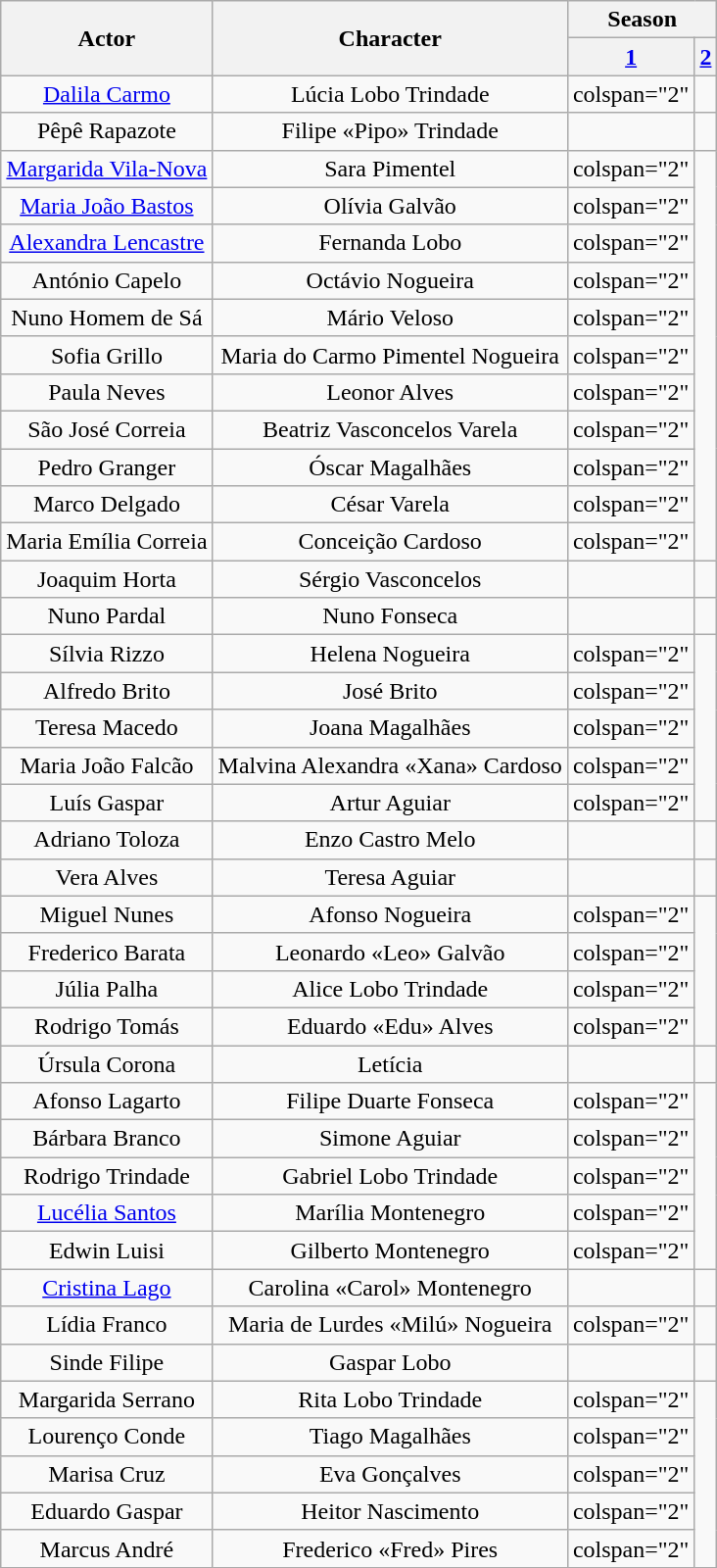<table class="wikitable" style="text-align:center">
<tr>
<th rowspan="2">Actor</th>
<th rowspan="2">Character</th>
<th colspan="2">Season</th>
</tr>
<tr>
<th><a href='#'>1</a></th>
<th><a href='#'>2</a></th>
</tr>
<tr>
<td><a href='#'>Dalila Carmo</a></td>
<td>Lúcia Lobo Trindade</td>
<td>colspan="2" </td>
</tr>
<tr>
<td>Pêpê Rapazote</td>
<td>Filipe «Pipo» Trindade</td>
<td></td>
<td></td>
</tr>
<tr>
<td><a href='#'>Margarida Vila-Nova</a></td>
<td>Sara Pimentel</td>
<td>colspan="2" </td>
</tr>
<tr>
<td><a href='#'>Maria João Bastos</a></td>
<td>Olívia Galvão</td>
<td>colspan="2" </td>
</tr>
<tr>
<td><a href='#'>Alexandra Lencastre</a></td>
<td>Fernanda Lobo</td>
<td>colspan="2" </td>
</tr>
<tr>
<td>António Capelo</td>
<td>Octávio Nogueira</td>
<td>colspan="2" </td>
</tr>
<tr>
<td>Nuno Homem de Sá</td>
<td>Mário Veloso</td>
<td>colspan="2" </td>
</tr>
<tr>
<td>Sofia Grillo</td>
<td>Maria do Carmo Pimentel Nogueira</td>
<td>colspan="2" </td>
</tr>
<tr>
<td>Paula Neves</td>
<td>Leonor Alves</td>
<td>colspan="2" </td>
</tr>
<tr>
<td>São José Correia</td>
<td>Beatriz Vasconcelos Varela</td>
<td>colspan="2" </td>
</tr>
<tr>
<td>Pedro Granger</td>
<td>Óscar Magalhães</td>
<td>colspan="2" </td>
</tr>
<tr>
<td>Marco Delgado</td>
<td>César Varela</td>
<td>colspan="2" </td>
</tr>
<tr>
<td>Maria Emília Correia</td>
<td>Conceição Cardoso</td>
<td>colspan="2" </td>
</tr>
<tr>
<td>Joaquim Horta</td>
<td>Sérgio Vasconcelos</td>
<td></td>
<td></td>
</tr>
<tr>
<td>Nuno Pardal</td>
<td>Nuno Fonseca</td>
<td></td>
<td></td>
</tr>
<tr>
<td>Sílvia Rizzo</td>
<td>Helena Nogueira</td>
<td>colspan="2" </td>
</tr>
<tr>
<td>Alfredo Brito</td>
<td>José Brito</td>
<td>colspan="2" </td>
</tr>
<tr>
<td>Teresa Macedo</td>
<td>Joana Magalhães</td>
<td>colspan="2" </td>
</tr>
<tr>
<td>Maria João Falcão</td>
<td>Malvina Alexandra «Xana» Cardoso</td>
<td>colspan="2" </td>
</tr>
<tr>
<td>Luís Gaspar</td>
<td>Artur Aguiar</td>
<td>colspan="2" </td>
</tr>
<tr>
<td>Adriano Toloza</td>
<td>Enzo Castro Melo</td>
<td></td>
<td></td>
</tr>
<tr>
<td>Vera Alves</td>
<td>Teresa Aguiar</td>
<td></td>
<td></td>
</tr>
<tr>
<td>Miguel Nunes</td>
<td>Afonso Nogueira</td>
<td>colspan="2" </td>
</tr>
<tr>
<td>Frederico Barata</td>
<td>Leonardo «Leo» Galvão</td>
<td>colspan="2" </td>
</tr>
<tr>
<td>Júlia Palha</td>
<td>Alice Lobo Trindade</td>
<td>colspan="2" </td>
</tr>
<tr>
<td>Rodrigo Tomás</td>
<td>Eduardo «Edu» Alves</td>
<td>colspan="2" </td>
</tr>
<tr>
<td>Úrsula Corona</td>
<td>Letícia</td>
<td></td>
<td></td>
</tr>
<tr>
<td>Afonso Lagarto</td>
<td>Filipe Duarte Fonseca</td>
<td>colspan="2" </td>
</tr>
<tr>
<td>Bárbara Branco</td>
<td>Simone Aguiar</td>
<td>colspan="2" </td>
</tr>
<tr>
<td>Rodrigo Trindade</td>
<td>Gabriel Lobo Trindade</td>
<td>colspan="2" </td>
</tr>
<tr>
<td><a href='#'>Lucélia Santos</a></td>
<td>Marília Montenegro</td>
<td>colspan="2" </td>
</tr>
<tr>
<td>Edwin Luisi</td>
<td>Gilberto Montenegro</td>
<td>colspan="2" </td>
</tr>
<tr>
<td><a href='#'>Cristina Lago</a></td>
<td>Carolina «Carol» Montenegro</td>
<td></td>
<td></td>
</tr>
<tr>
<td>Lídia Franco</td>
<td>Maria de Lurdes «Milú» Nogueira</td>
<td>colspan="2" </td>
</tr>
<tr>
<td>Sinde Filipe</td>
<td>Gaspar Lobo</td>
<td></td>
<td></td>
</tr>
<tr>
<td>Margarida Serrano</td>
<td>Rita Lobo Trindade</td>
<td>colspan="2" </td>
</tr>
<tr>
<td>Lourenço Conde</td>
<td>Tiago Magalhães</td>
<td>colspan="2" </td>
</tr>
<tr>
<td>Marisa Cruz</td>
<td>Eva Gonçalves</td>
<td>colspan="2" </td>
</tr>
<tr>
<td>Eduardo Gaspar</td>
<td>Heitor Nascimento</td>
<td>colspan="2" </td>
</tr>
<tr>
<td>Marcus André</td>
<td>Frederico «Fred» Pires</td>
<td>colspan="2" </td>
</tr>
<tr>
</tr>
</table>
